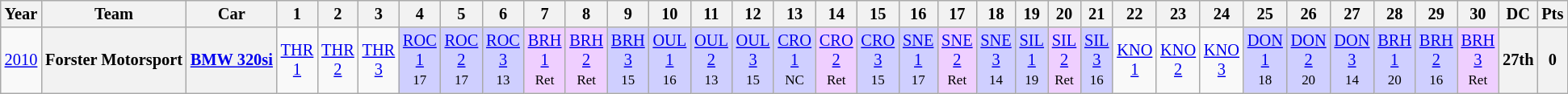<table class="wikitable" style="text-align:center; font-size:85%">
<tr>
<th>Year</th>
<th>Team</th>
<th>Car</th>
<th>1</th>
<th>2</th>
<th>3</th>
<th>4</th>
<th>5</th>
<th>6</th>
<th>7</th>
<th>8</th>
<th>9</th>
<th>10</th>
<th>11</th>
<th>12</th>
<th>13</th>
<th>14</th>
<th>15</th>
<th>16</th>
<th>17</th>
<th>18</th>
<th>19</th>
<th>20</th>
<th>21</th>
<th>22</th>
<th>23</th>
<th>24</th>
<th>25</th>
<th>26</th>
<th>27</th>
<th>28</th>
<th>29</th>
<th>30</th>
<th>DC</th>
<th>Pts</th>
</tr>
<tr>
<td><a href='#'>2010</a></td>
<th nowrap>Forster Motorsport</th>
<th nowrap><a href='#'>BMW 320si</a></th>
<td><a href='#'>THR<br>1</a></td>
<td><a href='#'>THR<br>2</a></td>
<td><a href='#'>THR<br>3</a></td>
<td style="background:#CFCFFF;"><a href='#'>ROC<br>1</a><br><small>17</small></td>
<td style="background:#CFCFFF;"><a href='#'>ROC<br>2</a><br><small>17</small></td>
<td style="background:#CFCFFF;"><a href='#'>ROC<br>3</a><br><small>13</small></td>
<td style="background:#EFCFFF;"><a href='#'>BRH<br>1</a><br><small>Ret</small></td>
<td style="background:#EFCFFF;"><a href='#'>BRH<br>2</a><br><small>Ret</small></td>
<td style="background:#CFCFFF;"><a href='#'>BRH<br>3</a><br><small>15</small></td>
<td style="background:#CFCFFF;"><a href='#'>OUL<br>1</a><br><small>16</small></td>
<td style="background:#CFCFFF;"><a href='#'>OUL<br>2</a><br><small>13</small></td>
<td style="background:#CFCFFF;"><a href='#'>OUL<br>3</a><br><small>15</small></td>
<td style="background:#CFCFFF;"><a href='#'>CRO<br>1</a><br><small>NC</small></td>
<td style="background:#EFCFFF;"><a href='#'>CRO<br>2</a><br><small>Ret</small></td>
<td style="background:#CFCFFF;"><a href='#'>CRO<br>3</a><br><small>15</small></td>
<td style="background:#CFCFFF;"><a href='#'>SNE<br>1</a><br><small>17</small></td>
<td style="background:#EFCFFF;"><a href='#'>SNE<br>2</a><br><small>Ret</small></td>
<td style="background:#CFCFFF;"><a href='#'>SNE<br>3</a><br><small>14</small></td>
<td style="background:#CFCFFF;"><a href='#'>SIL<br>1</a><br><small>19</small></td>
<td style="background:#EFCFFF;"><a href='#'>SIL<br>2</a><br><small>Ret</small></td>
<td style="background:#CFCFFF;"><a href='#'>SIL<br>3</a><br><small>16</small></td>
<td><a href='#'>KNO<br>1</a></td>
<td><a href='#'>KNO<br>2</a></td>
<td><a href='#'>KNO<br>3</a></td>
<td style="background:#CFCFFF;"><a href='#'>DON<br>1</a><br><small>18</small></td>
<td style="background:#CFCFFF;"><a href='#'>DON<br>2</a><br><small>20</small></td>
<td style="background:#CFCFFF;"><a href='#'>DON<br>3</a><br><small>14</small></td>
<td style="background:#CFCFFF;"><a href='#'>BRH<br>1</a><br><small>20</small></td>
<td style="background:#CFCFFF;"><a href='#'>BRH<br>2</a><br><small>16</small></td>
<td style="background:#EFCFFF;"><a href='#'>BRH<br>3</a><br><small>Ret</small></td>
<th>27th</th>
<th>0</th>
</tr>
</table>
